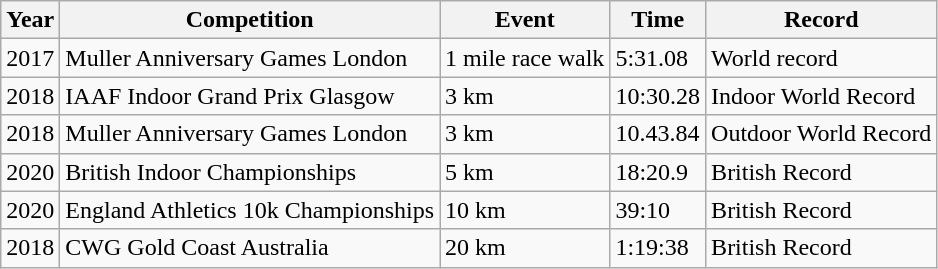<table class="wikitable sortable">
<tr>
<th>Year</th>
<th>Competition</th>
<th>Event</th>
<th>Time</th>
<th>Record</th>
</tr>
<tr>
<td>2017</td>
<td>Muller Anniversary Games London</td>
<td>1 mile race walk</td>
<td>5:31.08</td>
<td>World record</td>
</tr>
<tr>
<td>2018</td>
<td>IAAF Indoor Grand Prix Glasgow</td>
<td>3 km</td>
<td>10:30.28</td>
<td>Indoor World Record</td>
</tr>
<tr>
<td>2018</td>
<td>Muller Anniversary Games London</td>
<td>3 km</td>
<td>10.43.84</td>
<td>Outdoor World Record</td>
</tr>
<tr>
<td>2020</td>
<td>British Indoor Championships</td>
<td>5 km</td>
<td>18:20.9</td>
<td>British Record</td>
</tr>
<tr>
<td>2020</td>
<td>England Athletics 10k Championships</td>
<td>10 km</td>
<td>39:10</td>
<td>British Record</td>
</tr>
<tr>
<td>2018</td>
<td>CWG Gold Coast Australia</td>
<td>20 km</td>
<td>1:19:38</td>
<td>British Record</td>
</tr>
</table>
